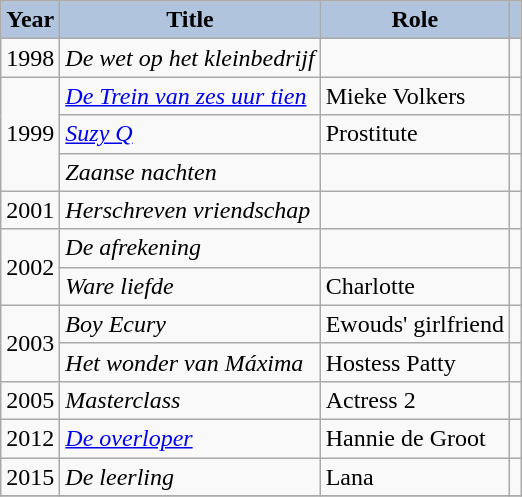<table class="wikitable sortable">
<tr>
<th style="background:#B0C4DE;">Year</th>
<th style="background:#B0C4DE;">Title</th>
<th style="background:#B0C4DE;">Role</th>
<th style="background:#B0C4DE;" class="unsortable"></th>
</tr>
<tr>
<td>1998</td>
<td><em>De wet op het kleinbedrijf</em></td>
<td></td>
<td></td>
</tr>
<tr>
<td rowspan=3>1999</td>
<td><em><a href='#'>De Trein van zes uur tien</a></em></td>
<td>Mieke Volkers</td>
<td></td>
</tr>
<tr>
<td><em><a href='#'>Suzy Q</a></em></td>
<td>Prostitute</td>
<td></td>
</tr>
<tr>
<td><em>Zaanse nachten</em></td>
<td></td>
<td></td>
</tr>
<tr>
<td>2001</td>
<td><em>Herschreven vriendschap</em></td>
<td></td>
<td></td>
</tr>
<tr>
<td rowspan=2>2002</td>
<td><em>De afrekening</em></td>
<td></td>
<td></td>
</tr>
<tr>
<td><em>Ware liefde</em></td>
<td>Charlotte</td>
<td></td>
</tr>
<tr>
<td rowspan=2>2003</td>
<td><em>Boy Ecury</em></td>
<td>Ewouds' girlfriend</td>
<td></td>
</tr>
<tr>
<td><em>Het wonder van Máxima</em></td>
<td>Hostess Patty</td>
<td></td>
</tr>
<tr>
<td>2005</td>
<td><em>Masterclass</em></td>
<td>Actress 2</td>
<td></td>
</tr>
<tr>
<td>2012</td>
<td><em><a href='#'>De overloper</a></em></td>
<td>Hannie de Groot</td>
<td></td>
</tr>
<tr>
<td>2015</td>
<td><em>De leerling</em></td>
<td>Lana</td>
<td></td>
</tr>
<tr>
</tr>
</table>
